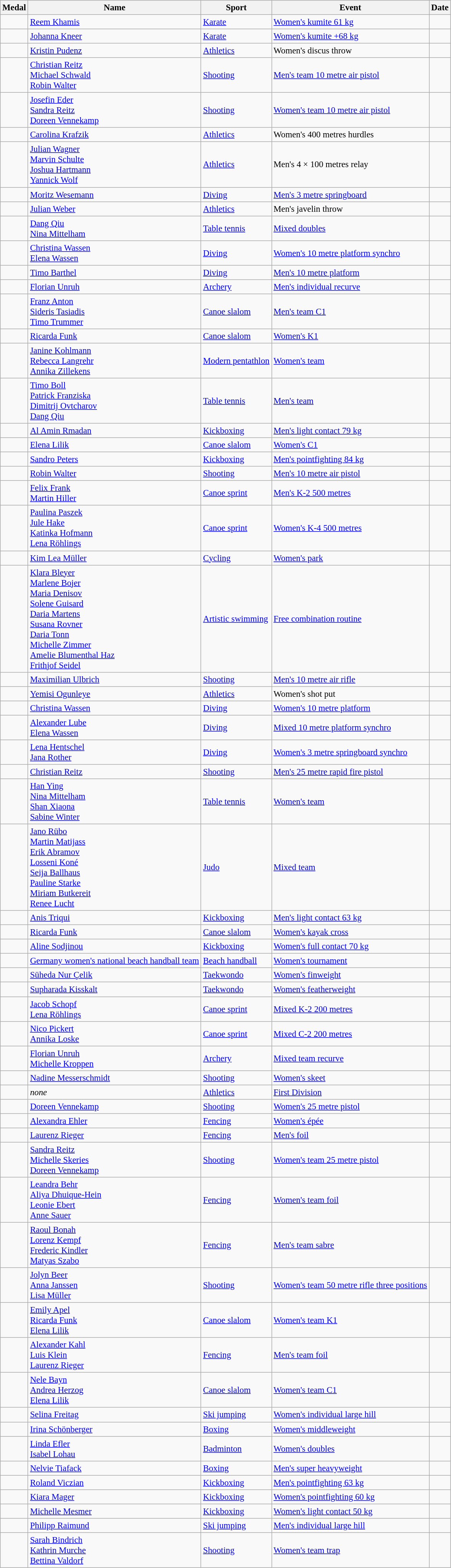<table class="wikitable sortable" style="font-size: 95%;">
<tr>
<th>Medal</th>
<th>Name</th>
<th>Sport</th>
<th>Event</th>
<th>Date</th>
</tr>
<tr>
<td></td>
<td><a href='#'>Reem Khamis</a></td>
<td><a href='#'>Karate</a></td>
<td><a href='#'>Women's kumite 61 kg</a></td>
<td></td>
</tr>
<tr>
<td></td>
<td><a href='#'>Johanna Kneer</a></td>
<td><a href='#'>Karate</a></td>
<td><a href='#'>Women's kumite +68 kg</a></td>
<td></td>
</tr>
<tr>
<td></td>
<td><a href='#'>Kristin Pudenz</a></td>
<td><a href='#'>Athletics</a></td>
<td>Women's discus throw</td>
<td></td>
</tr>
<tr>
<td></td>
<td><a href='#'>Christian Reitz</a><br><a href='#'>Michael Schwald</a><br><a href='#'>Robin Walter</a></td>
<td><a href='#'>Shooting</a></td>
<td><a href='#'>Men's team 10 metre air pistol</a></td>
<td></td>
</tr>
<tr>
<td></td>
<td><a href='#'>Josefin Eder</a><br><a href='#'>Sandra Reitz</a><br><a href='#'>Doreen Vennekamp</a></td>
<td><a href='#'>Shooting</a></td>
<td><a href='#'>Women's team 10 metre air pistol</a></td>
<td></td>
</tr>
<tr>
<td></td>
<td><a href='#'>Carolina Krafzik</a></td>
<td><a href='#'>Athletics</a></td>
<td>Women's 400 metres hurdles</td>
<td></td>
</tr>
<tr>
<td></td>
<td><a href='#'>Julian Wagner</a><br><a href='#'>Marvin Schulte</a><br><a href='#'>Joshua Hartmann</a><br><a href='#'>Yannick Wolf</a></td>
<td><a href='#'>Athletics</a></td>
<td>Men's 4 × 100 metres relay</td>
<td></td>
</tr>
<tr>
<td></td>
<td><a href='#'>Moritz Wesemann</a></td>
<td><a href='#'>Diving</a></td>
<td><a href='#'>Men's 3 metre springboard</a></td>
<td></td>
</tr>
<tr>
<td></td>
<td><a href='#'>Julian Weber</a></td>
<td><a href='#'>Athletics</a></td>
<td>Men's javelin throw</td>
<td></td>
</tr>
<tr>
<td></td>
<td><a href='#'>Dang Qiu</a><br><a href='#'>Nina Mittelham</a></td>
<td><a href='#'>Table tennis</a></td>
<td><a href='#'>Mixed doubles</a></td>
<td></td>
</tr>
<tr>
<td></td>
<td><a href='#'>Christina Wassen</a><br><a href='#'>Elena Wassen</a></td>
<td><a href='#'>Diving</a></td>
<td><a href='#'>Women's 10 metre platform synchro</a></td>
<td></td>
</tr>
<tr>
<td></td>
<td><a href='#'>Timo Barthel</a></td>
<td><a href='#'>Diving</a></td>
<td><a href='#'>Men's 10 metre platform</a></td>
<td></td>
</tr>
<tr>
<td></td>
<td><a href='#'>Florian Unruh</a></td>
<td><a href='#'>Archery</a></td>
<td><a href='#'>Men's individual recurve</a></td>
<td></td>
</tr>
<tr>
<td></td>
<td><a href='#'>Franz Anton</a><br><a href='#'>Sideris Tasiadis</a><br><a href='#'>Timo Trummer</a></td>
<td><a href='#'>Canoe slalom</a></td>
<td><a href='#'>Men's team C1</a></td>
<td></td>
</tr>
<tr>
<td></td>
<td><a href='#'>Ricarda Funk</a></td>
<td><a href='#'>Canoe slalom</a></td>
<td><a href='#'>Women's K1</a></td>
<td></td>
</tr>
<tr>
<td></td>
<td><a href='#'>Janine Kohlmann</a><br><a href='#'>Rebecca Langrehr</a><br><a href='#'>Annika Zillekens</a></td>
<td><a href='#'>Modern pentathlon</a></td>
<td><a href='#'>Women's team</a></td>
<td></td>
</tr>
<tr>
<td></td>
<td><a href='#'>Timo Boll</a><br><a href='#'>Patrick Franziska</a><br><a href='#'>Dimitrij Ovtcharov</a><br><a href='#'>Dang Qiu</a></td>
<td><a href='#'>Table tennis</a></td>
<td><a href='#'>Men's team</a></td>
<td></td>
</tr>
<tr>
<td></td>
<td><a href='#'>Al Amin Rmadan</a></td>
<td><a href='#'>Kickboxing</a></td>
<td><a href='#'>Men's light contact 79 kg</a></td>
<td></td>
</tr>
<tr>
<td></td>
<td><a href='#'>Elena Lilik</a></td>
<td><a href='#'>Canoe slalom</a></td>
<td><a href='#'>Women's C1</a></td>
<td></td>
</tr>
<tr>
<td></td>
<td><a href='#'>Sandro Peters</a></td>
<td><a href='#'>Kickboxing</a></td>
<td><a href='#'>Men's pointfighting 84 kg</a></td>
<td></td>
</tr>
<tr>
<td></td>
<td><a href='#'>Robin Walter</a></td>
<td><a href='#'>Shooting</a></td>
<td><a href='#'>Men's 10 metre air pistol</a></td>
<td></td>
</tr>
<tr>
<td></td>
<td><a href='#'>Felix Frank</a><br><a href='#'>Martin Hiller</a></td>
<td><a href='#'>Canoe sprint</a></td>
<td><a href='#'>Men's K-2 500 metres</a></td>
<td></td>
</tr>
<tr>
<td></td>
<td><a href='#'>Paulina Paszek</a><br><a href='#'>Jule Hake</a><br><a href='#'>Katinka Hofmann</a><br><a href='#'>Lena Röhlings</a></td>
<td><a href='#'>Canoe sprint</a></td>
<td><a href='#'>Women's K-4 500 metres</a></td>
<td></td>
</tr>
<tr>
<td></td>
<td><a href='#'>Kim Lea Müller</a></td>
<td><a href='#'>Cycling</a></td>
<td><a href='#'>Women's park</a></td>
<td></td>
</tr>
<tr>
<td></td>
<td><a href='#'>Klara Bleyer</a><br><a href='#'>Marlene Bojer</a><br><a href='#'>Maria Denisov</a><br><a href='#'>Solene Guisard</a><br><a href='#'>Daria Martens</a><br><a href='#'>Susana Rovner</a><br><a href='#'>Daria Tonn</a><br><a href='#'>Michelle Zimmer</a><br><a href='#'>Amelie Blumenthal Haz</a><br><a href='#'>Frithjof Seidel</a></td>
<td><a href='#'>Artistic swimming</a></td>
<td><a href='#'>Free combination routine</a></td>
<td></td>
</tr>
<tr>
<td></td>
<td><a href='#'>Maximilian Ulbrich</a></td>
<td><a href='#'>Shooting</a></td>
<td><a href='#'>Men's 10 metre air rifle</a></td>
<td></td>
</tr>
<tr>
<td></td>
<td><a href='#'>Yemisi Ogunleye</a></td>
<td><a href='#'>Athletics</a></td>
<td>Women's shot put</td>
<td></td>
</tr>
<tr>
<td></td>
<td><a href='#'>Christina Wassen</a></td>
<td><a href='#'>Diving</a></td>
<td><a href='#'>Women's 10 metre platform</a></td>
<td></td>
</tr>
<tr>
<td></td>
<td><a href='#'>Alexander Lube</a><br><a href='#'>Elena Wassen</a></td>
<td><a href='#'>Diving</a></td>
<td><a href='#'>Mixed 10 metre platform synchro</a></td>
<td></td>
</tr>
<tr>
<td></td>
<td><a href='#'>Lena Hentschel</a><br><a href='#'>Jana Rother</a></td>
<td><a href='#'>Diving</a></td>
<td><a href='#'>Women's 3 metre springboard synchro</a></td>
<td></td>
</tr>
<tr>
<td></td>
<td><a href='#'>Christian Reitz</a></td>
<td><a href='#'>Shooting</a></td>
<td><a href='#'>Men's 25 metre rapid fire pistol</a></td>
<td></td>
</tr>
<tr>
<td></td>
<td><a href='#'>Han Ying</a><br><a href='#'>Nina Mittelham</a><br><a href='#'>Shan Xiaona</a><br><a href='#'>Sabine Winter</a></td>
<td><a href='#'>Table tennis</a></td>
<td><a href='#'>Women's team</a></td>
<td></td>
</tr>
<tr>
<td></td>
<td><a href='#'>Jano Rübo</a><br><a href='#'>Martin Matijass</a><br><a href='#'>Erik Abramov</a><br><a href='#'>Losseni Koné</a><br><a href='#'>Seija Ballhaus</a><br><a href='#'>Pauline Starke</a><br><a href='#'>Miriam Butkereit</a><br><a href='#'>Renee Lucht</a></td>
<td><a href='#'>Judo</a></td>
<td><a href='#'>Mixed team</a></td>
<td></td>
</tr>
<tr>
<td></td>
<td><a href='#'>Anis Triqui</a></td>
<td><a href='#'>Kickboxing</a></td>
<td><a href='#'>Men's light contact 63 kg</a></td>
<td></td>
</tr>
<tr>
<td></td>
<td><a href='#'>Ricarda Funk</a></td>
<td><a href='#'>Canoe slalom</a></td>
<td><a href='#'>Women's kayak cross</a></td>
<td></td>
</tr>
<tr>
<td></td>
<td><a href='#'>Aline Sodjinou</a></td>
<td><a href='#'>Kickboxing</a></td>
<td><a href='#'>Women's full contact 70 kg</a></td>
<td></td>
</tr>
<tr>
<td></td>
<td><a href='#'>Germany women's national beach handball team</a><br></td>
<td><a href='#'>Beach handball</a></td>
<td><a href='#'>Women's tournament</a></td>
<td></td>
</tr>
<tr>
<td></td>
<td><a href='#'>Süheda Nur Çelik</a></td>
<td><a href='#'>Taekwondo</a></td>
<td><a href='#'>Women's finweight</a></td>
<td></td>
</tr>
<tr>
<td></td>
<td><a href='#'>Supharada Kisskalt</a></td>
<td><a href='#'>Taekwondo</a></td>
<td><a href='#'>Women's featherweight</a></td>
<td></td>
</tr>
<tr>
<td></td>
<td><a href='#'>Jacob Schopf</a><br><a href='#'>Lena Röhlings</a></td>
<td><a href='#'>Canoe sprint</a></td>
<td><a href='#'>Mixed K-2 200 metres</a></td>
<td></td>
</tr>
<tr>
<td></td>
<td><a href='#'>Nico Pickert</a><br><a href='#'>Annika Loske</a></td>
<td><a href='#'>Canoe sprint</a></td>
<td><a href='#'>Mixed C-2 200 metres</a></td>
<td></td>
</tr>
<tr>
<td></td>
<td><a href='#'>Florian Unruh</a><br><a href='#'>Michelle Kroppen</a></td>
<td><a href='#'>Archery</a></td>
<td><a href='#'>Mixed team recurve</a></td>
<td></td>
</tr>
<tr>
<td></td>
<td><a href='#'>Nadine Messerschmidt</a></td>
<td><a href='#'>Shooting</a></td>
<td><a href='#'>Women's skeet</a></td>
<td></td>
</tr>
<tr>
<td></td>
<td><em>none</em></td>
<td><a href='#'>Athletics</a></td>
<td><a href='#'>First Division</a></td>
<td></td>
</tr>
<tr>
<td></td>
<td><a href='#'>Doreen Vennekamp</a></td>
<td><a href='#'>Shooting</a></td>
<td><a href='#'>Women's 25 metre pistol</a></td>
<td></td>
</tr>
<tr>
<td></td>
<td><a href='#'>Alexandra Ehler</a></td>
<td><a href='#'>Fencing</a></td>
<td><a href='#'>Women's épée</a></td>
<td></td>
</tr>
<tr>
<td></td>
<td><a href='#'>Laurenz Rieger</a></td>
<td><a href='#'>Fencing</a></td>
<td><a href='#'>Men's foil</a></td>
<td></td>
</tr>
<tr>
<td></td>
<td><a href='#'>Sandra Reitz</a><br><a href='#'>Michelle Skeries</a><br><a href='#'>Doreen Vennekamp</a></td>
<td><a href='#'>Shooting</a></td>
<td><a href='#'>Women's team 25 metre pistol</a></td>
<td></td>
</tr>
<tr>
<td></td>
<td><a href='#'>Leandra Behr</a><br><a href='#'>Aliya Dhuique-Hein</a><br><a href='#'>Leonie Ebert</a><br><a href='#'>Anne Sauer</a></td>
<td><a href='#'>Fencing</a></td>
<td><a href='#'>Women's team foil</a></td>
<td></td>
</tr>
<tr>
<td></td>
<td><a href='#'>Raoul Bonah</a><br><a href='#'>Lorenz Kempf</a><br><a href='#'>Frederic Kindler</a><br><a href='#'>Matyas Szabo</a></td>
<td><a href='#'>Fencing</a></td>
<td><a href='#'>Men's team sabre</a></td>
<td></td>
</tr>
<tr>
<td></td>
<td><a href='#'>Jolyn Beer</a><br><a href='#'>Anna Janssen</a><br><a href='#'>Lisa Müller</a></td>
<td><a href='#'>Shooting</a></td>
<td><a href='#'>Women's team 50 metre rifle three positions</a></td>
<td></td>
</tr>
<tr>
<td></td>
<td><a href='#'>Emily Apel</a><br><a href='#'>Ricarda Funk</a><br><a href='#'>Elena Lilik</a></td>
<td><a href='#'>Canoe slalom</a></td>
<td><a href='#'>Women's team K1</a></td>
<td></td>
</tr>
<tr>
<td></td>
<td><a href='#'>Alexander Kahl</a><br><a href='#'>Luis Klein</a><br><a href='#'>Laurenz Rieger</a></td>
<td><a href='#'>Fencing</a></td>
<td><a href='#'>Men's team foil</a></td>
<td></td>
</tr>
<tr>
<td></td>
<td><a href='#'>Nele Bayn</a><br><a href='#'>Andrea Herzog</a><br><a href='#'>Elena Lilik</a></td>
<td><a href='#'>Canoe slalom</a></td>
<td><a href='#'>Women's team C1</a></td>
<td></td>
</tr>
<tr>
<td></td>
<td><a href='#'>Selina Freitag</a></td>
<td><a href='#'>Ski jumping</a></td>
<td><a href='#'>Women's individual large hill</a></td>
<td></td>
</tr>
<tr>
<td></td>
<td><a href='#'>Irina Schönberger</a></td>
<td><a href='#'>Boxing</a></td>
<td><a href='#'>Women's middleweight</a></td>
<td></td>
</tr>
<tr>
<td></td>
<td><a href='#'>Linda Efler</a><br><a href='#'>Isabel Lohau</a></td>
<td><a href='#'>Badminton</a></td>
<td><a href='#'>Women's doubles</a></td>
<td></td>
</tr>
<tr>
<td></td>
<td><a href='#'>Nelvie Tiafack</a></td>
<td><a href='#'>Boxing</a></td>
<td><a href='#'>Men's super heavyweight</a></td>
<td></td>
</tr>
<tr>
<td></td>
<td><a href='#'>Roland Viczian</a></td>
<td><a href='#'>Kickboxing</a></td>
<td><a href='#'>Men's pointfighting 63 kg</a></td>
<td></td>
</tr>
<tr>
<td></td>
<td><a href='#'>Kiara Mager</a></td>
<td><a href='#'>Kickboxing</a></td>
<td><a href='#'>Women's pointfighting 60 kg</a></td>
<td></td>
</tr>
<tr>
<td></td>
<td><a href='#'>Michelle Mesmer</a></td>
<td><a href='#'>Kickboxing</a></td>
<td><a href='#'>Women's light contact 50 kg</a></td>
<td></td>
</tr>
<tr>
<td></td>
<td><a href='#'>Philipp Raimund</a></td>
<td><a href='#'>Ski jumping</a></td>
<td><a href='#'>Men's individual large hill</a></td>
<td></td>
</tr>
<tr>
<td></td>
<td><a href='#'>Sarah Bindrich</a><br><a href='#'>Kathrin Murche</a><br><a href='#'>Bettina Valdorf</a></td>
<td><a href='#'>Shooting</a></td>
<td><a href='#'>Women's team trap</a></td>
<td></td>
</tr>
</table>
